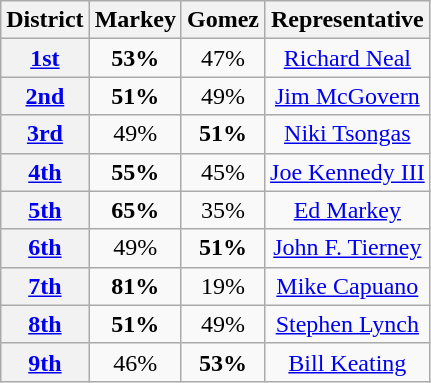<table class=wikitable>
<tr>
<th>District</th>
<th>Markey</th>
<th>Gomez</th>
<th>Representative</th>
</tr>
<tr align=center>
<th><a href='#'>1st</a></th>
<td><strong>53%</strong></td>
<td>47%</td>
<td><a href='#'>Richard Neal</a></td>
</tr>
<tr align=center>
<th><a href='#'>2nd</a></th>
<td><strong>51%</strong></td>
<td>49%</td>
<td><a href='#'>Jim McGovern</a></td>
</tr>
<tr align=center>
<th><a href='#'>3rd</a></th>
<td>49%</td>
<td><strong>51%</strong></td>
<td><a href='#'>Niki Tsongas</a></td>
</tr>
<tr align=center>
<th><a href='#'>4th</a></th>
<td><strong>55%</strong></td>
<td>45%</td>
<td><a href='#'>Joe Kennedy III</a></td>
</tr>
<tr align=center>
<th><a href='#'>5th</a></th>
<td><strong>65%</strong></td>
<td>35%</td>
<td><a href='#'>Ed Markey</a></td>
</tr>
<tr align=center>
<th><a href='#'>6th</a></th>
<td>49%</td>
<td><strong>51%</strong></td>
<td><a href='#'>John F. Tierney</a></td>
</tr>
<tr align=center>
<th><a href='#'>7th</a></th>
<td><strong>81%</strong></td>
<td>19%</td>
<td><a href='#'>Mike Capuano</a></td>
</tr>
<tr align=center>
<th><a href='#'>8th</a></th>
<td><strong>51%</strong></td>
<td>49%</td>
<td><a href='#'>Stephen Lynch</a></td>
</tr>
<tr align=center>
<th><a href='#'>9th</a></th>
<td>46%</td>
<td><strong>53%</strong></td>
<td><a href='#'>Bill Keating</a></td>
</tr>
</table>
